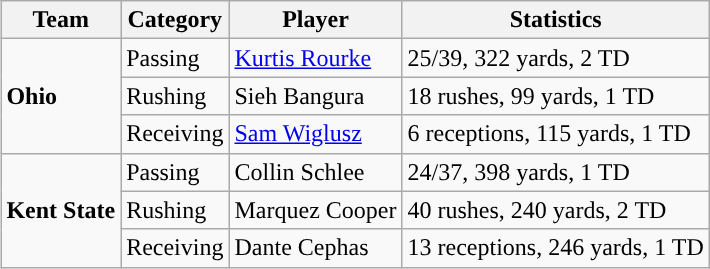<table class="wikitable" style="float: right;">
<tr>
<th>Team</th>
<th>Category</th>
<th>Player</th>
<th>Statistics</th>
</tr>
<tr>
<td rowspan=3><strong>Ohio</strong></td>
<td>Passing</td>
<td><a href='#'>Kurtis Rourke</a></td>
<td>25/39, 322 yards, 2 TD</td>
</tr>
<tr>
<td>Rushing</td>
<td>Sieh Bangura</td>
<td>18 rushes, 99 yards, 1 TD</td>
</tr>
<tr>
<td>Receiving</td>
<td><a href='#'>Sam Wiglusz</a></td>
<td>6 receptions, 115 yards, 1 TD</td>
</tr>
<tr>
<td rowspan=3><strong>Kent State</strong></td>
<td>Passing</td>
<td>Collin Schlee</td>
<td>24/37, 398 yards, 1 TD</td>
</tr>
<tr>
<td>Rushing</td>
<td>Marquez Cooper</td>
<td>40 rushes, 240 yards, 2 TD</td>
</tr>
<tr>
<td>Receiving</td>
<td>Dante Cephas</td>
<td>13 receptions, 246 yards, 1 TD</td>
</tr>
</table>
